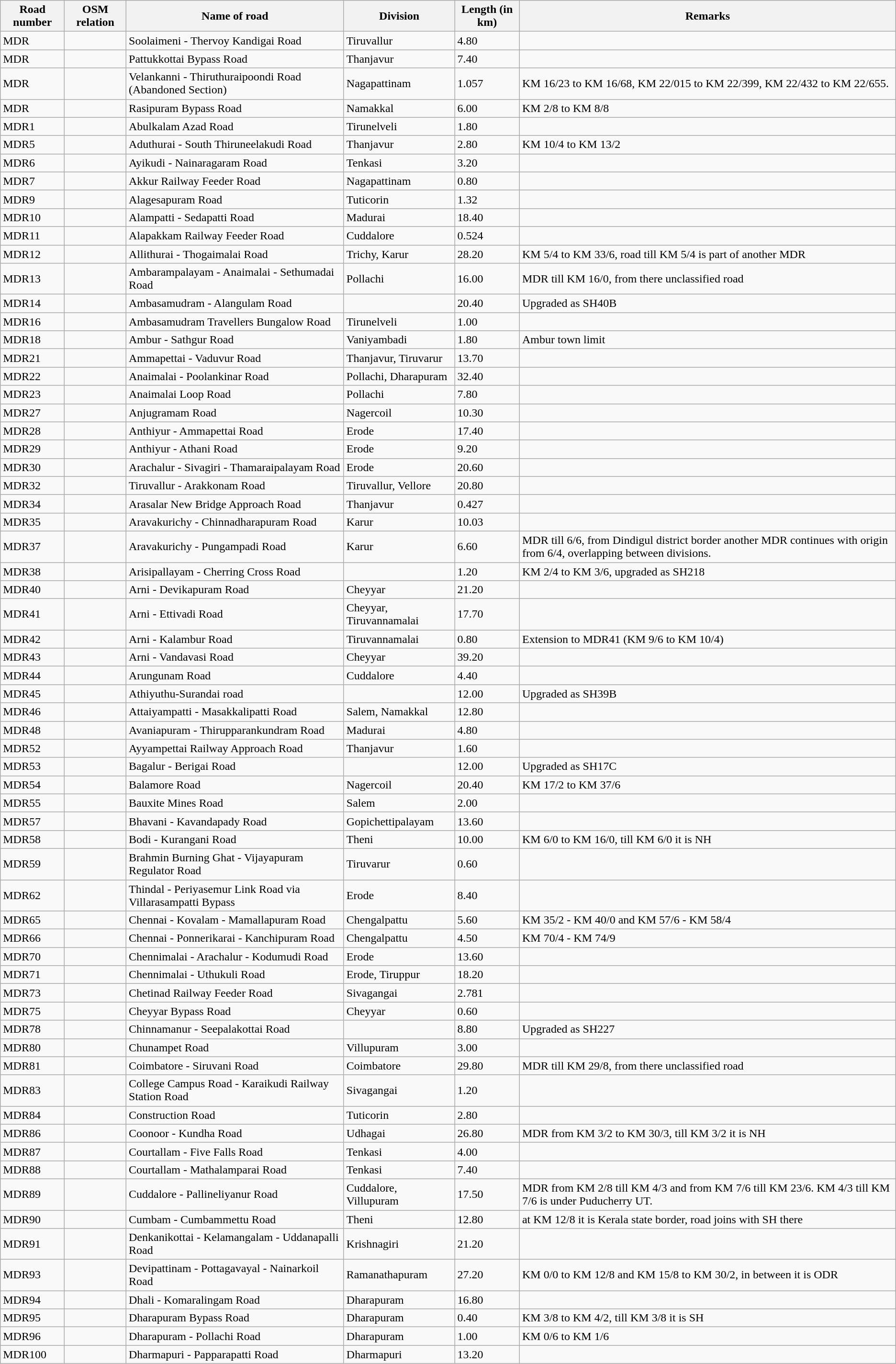<table class="wikitable">
<tr>
<th>Road number</th>
<th>OSM relation</th>
<th>Name of road</th>
<th>Division</th>
<th>Length (in km)</th>
<th>Remarks</th>
</tr>
<tr>
<td>MDR</td>
<td></td>
<td>Soolaimeni - Thervoy Kandigai Road</td>
<td>Tiruvallur</td>
<td>4.80</td>
<td></td>
</tr>
<tr>
<td>MDR</td>
<td></td>
<td>Pattukkottai Bypass Road</td>
<td>Thanjavur</td>
<td>7.40</td>
<td></td>
</tr>
<tr>
<td>MDR</td>
<td></td>
<td>Velankanni - Thiruthuraipoondi Road (Abandoned Section)</td>
<td>Nagapattinam</td>
<td>1.057</td>
<td>KM 16/23 to KM 16/68, KM 22/015 to KM 22/399, KM 22/432 to KM 22/655.</td>
</tr>
<tr>
<td>MDR</td>
<td></td>
<td>Rasipuram Bypass Road</td>
<td>Namakkal</td>
<td>6.00</td>
<td>KM 2/8 to KM 8/8</td>
</tr>
<tr>
<td>MDR1</td>
<td></td>
<td>Abulkalam Azad Road</td>
<td>Tirunelveli</td>
<td>1.80</td>
<td></td>
</tr>
<tr>
<td>MDR5</td>
<td></td>
<td>Aduthurai - South Thiruneelakudi Road</td>
<td>Thanjavur</td>
<td>2.80</td>
<td>KM 10/4 to KM 13/2</td>
</tr>
<tr>
<td>MDR6</td>
<td></td>
<td>Ayikudi - Nainaragaram Road</td>
<td>Tenkasi</td>
<td>3.20</td>
<td></td>
</tr>
<tr>
<td>MDR7</td>
<td></td>
<td>Akkur Railway Feeder Road</td>
<td>Nagapattinam</td>
<td>0.80</td>
<td></td>
</tr>
<tr>
<td>MDR9</td>
<td></td>
<td>Alagesapuram Road</td>
<td>Tuticorin</td>
<td>1.32</td>
<td></td>
</tr>
<tr>
<td>MDR10</td>
<td></td>
<td>Alampatti - Sedapatti Road</td>
<td>Madurai</td>
<td>18.40</td>
<td></td>
</tr>
<tr>
<td>MDR11</td>
<td></td>
<td>Alapakkam Railway Feeder Road</td>
<td>Cuddalore</td>
<td>0.524</td>
<td></td>
</tr>
<tr>
<td>MDR12</td>
<td></td>
<td>Allithurai - Thogaimalai Road</td>
<td>Trichy, Karur</td>
<td>28.20</td>
<td>KM 5/4 to KM 33/6, road till KM 5/4 is part of another MDR</td>
</tr>
<tr>
<td>MDR13</td>
<td></td>
<td>Ambarampalayam - Anaimalai - Sethumadai Road</td>
<td>Pollachi</td>
<td>16.00</td>
<td>MDR till KM 16/0, from there unclassified road</td>
</tr>
<tr>
<td>MDR14</td>
<td></td>
<td>Ambasamudram - Alangulam Road</td>
<td></td>
<td>20.40</td>
<td>Upgraded as SH40B</td>
</tr>
<tr>
<td>MDR16</td>
<td></td>
<td>Ambasamudram Travellers Bungalow Road</td>
<td>Tirunelveli</td>
<td>1.00</td>
<td></td>
</tr>
<tr>
<td>MDR18</td>
<td></td>
<td>Ambur - Sathgur Road</td>
<td>Vaniyambadi</td>
<td>1.80</td>
<td>Ambur town limit</td>
</tr>
<tr>
<td>MDR21</td>
<td></td>
<td>Ammapettai - Vaduvur Road</td>
<td>Thanjavur, Tiruvarur</td>
<td>13.70</td>
<td></td>
</tr>
<tr>
<td>MDR22</td>
<td></td>
<td>Anaimalai - Poolankinar Road</td>
<td>Pollachi, Dharapuram</td>
<td>32.40</td>
<td></td>
</tr>
<tr>
<td>MDR23</td>
<td></td>
<td>Anaimalai Loop Road</td>
<td>Pollachi</td>
<td>7.80</td>
<td></td>
</tr>
<tr>
<td>MDR27</td>
<td></td>
<td>Anjugramam Road</td>
<td>Nagercoil</td>
<td>10.30</td>
<td></td>
</tr>
<tr>
<td>MDR28</td>
<td></td>
<td>Anthiyur - Ammapettai Road</td>
<td>Erode</td>
<td>17.40</td>
<td></td>
</tr>
<tr>
<td>MDR29</td>
<td></td>
<td>Anthiyur - Athani Road</td>
<td>Erode</td>
<td>9.20</td>
<td></td>
</tr>
<tr>
<td>MDR30</td>
<td></td>
<td>Arachalur - Sivagiri - Thamaraipalayam Road</td>
<td>Erode</td>
<td>20.60</td>
<td></td>
</tr>
<tr>
<td>MDR32</td>
<td></td>
<td>Tiruvallur - Arakkonam Road</td>
<td>Tiruvallur, Vellore</td>
<td>20.80</td>
<td></td>
</tr>
<tr>
<td>MDR34</td>
<td></td>
<td>Arasalar New Bridge Approach Road</td>
<td>Thanjavur</td>
<td>0.427</td>
<td></td>
</tr>
<tr>
<td>MDR35</td>
<td></td>
<td>Aravakurichy - Chinnadharapuram Road</td>
<td>Karur</td>
<td>10.03</td>
<td></td>
</tr>
<tr>
<td>MDR37</td>
<td></td>
<td>Aravakurichy - Pungampadi Road</td>
<td>Karur</td>
<td>6.60</td>
<td>MDR till 6/6, from Dindigul district border another MDR continues with origin from 6/4, overlapping between divisions.</td>
</tr>
<tr>
<td>MDR38</td>
<td></td>
<td>Arisipallayam - Cherring Cross Road</td>
<td></td>
<td>1.20</td>
<td>KM 2/4 to KM 3/6, upgraded as SH218</td>
</tr>
<tr>
<td>MDR40</td>
<td></td>
<td>Arni - Devikapuram Road</td>
<td>Cheyyar</td>
<td>21.20</td>
<td></td>
</tr>
<tr>
<td>MDR41</td>
<td></td>
<td>Arni - Ettivadi Road</td>
<td>Cheyyar, Tiruvannamalai</td>
<td>17.70</td>
<td></td>
</tr>
<tr>
<td>MDR42</td>
<td></td>
<td>Arni - Kalambur Road</td>
<td>Tiruvannamalai</td>
<td>0.80</td>
<td>Extension to MDR41 (KM 9/6 to KM 10/4)</td>
</tr>
<tr>
<td>MDR43</td>
<td></td>
<td>Arni - Vandavasi Road</td>
<td>Cheyyar</td>
<td>39.20</td>
<td></td>
</tr>
<tr>
<td>MDR44</td>
<td></td>
<td>Arungunam Road</td>
<td>Cuddalore</td>
<td>4.40</td>
<td></td>
</tr>
<tr>
<td>MDR45</td>
<td></td>
<td>Athiyuthu-Surandai road</td>
<td></td>
<td>12.00</td>
<td>Upgraded as SH39B</td>
</tr>
<tr>
<td>MDR46</td>
<td></td>
<td>Attaiyampatti - Masakkalipatti Road</td>
<td>Salem, Namakkal</td>
<td>12.80</td>
<td></td>
</tr>
<tr>
<td>MDR48</td>
<td></td>
<td>Avaniapuram - Thirupparankundram Road</td>
<td>Madurai</td>
<td>4.80</td>
<td></td>
</tr>
<tr>
<td>MDR52</td>
<td></td>
<td>Ayyampettai Railway Approach Road</td>
<td>Thanjavur</td>
<td>1.60</td>
<td></td>
</tr>
<tr>
<td>MDR53</td>
<td></td>
<td>Bagalur - Berigai Road</td>
<td></td>
<td>12.00</td>
<td>Upgraded as SH17C</td>
</tr>
<tr>
<td>MDR54</td>
<td></td>
<td>Balamore Road</td>
<td>Nagercoil</td>
<td>20.40</td>
<td>KM 17/2 to KM 37/6</td>
</tr>
<tr>
<td>MDR55</td>
<td></td>
<td>Bauxite Mines Road</td>
<td>Salem</td>
<td>2.00</td>
<td></td>
</tr>
<tr>
<td>MDR57</td>
<td></td>
<td>Bhavani - Kavandapady Road</td>
<td>Gopichettipalayam</td>
<td>13.60</td>
<td></td>
</tr>
<tr>
<td>MDR58</td>
<td></td>
<td>Bodi - Kurangani Road</td>
<td>Theni</td>
<td>10.00</td>
<td>KM 6/0 to KM 16/0, till KM 6/0 it is NH</td>
</tr>
<tr>
<td>MDR59</td>
<td></td>
<td>Brahmin Burning Ghat - Vijayapuram Regulator Road</td>
<td>Tiruvarur</td>
<td>0.60</td>
<td></td>
</tr>
<tr>
<td>MDR62</td>
<td></td>
<td>Thindal - Periyasemur Link Road via Villarasampatti Bypass</td>
<td>Erode</td>
<td>8.40</td>
<td></td>
</tr>
<tr>
<td>MDR65</td>
<td></td>
<td>Chennai - Kovalam - Mamallapuram Road</td>
<td>Chengalpattu</td>
<td>5.60</td>
<td>KM 35/2 - KM 40/0 and KM 57/6 - KM 58/4</td>
</tr>
<tr>
<td>MDR66</td>
<td></td>
<td>Chennai - Ponnerikarai - Kanchipuram Road</td>
<td>Chengalpattu</td>
<td>4.50</td>
<td>KM 70/4 - KM 74/9</td>
</tr>
<tr>
<td>MDR70</td>
<td></td>
<td>Chennimalai - Arachalur - Kodumudi Road</td>
<td>Erode</td>
<td>13.60</td>
<td></td>
</tr>
<tr>
<td>MDR71</td>
<td></td>
<td>Chennimalai - Uthukuli Road</td>
<td>Erode, Tiruppur</td>
<td>18.20</td>
<td></td>
</tr>
<tr>
<td>MDR73</td>
<td></td>
<td>Chetinad Railway Feeder Road</td>
<td>Sivagangai</td>
<td>2.781</td>
<td></td>
</tr>
<tr>
<td>MDR75</td>
<td></td>
<td>Cheyyar Bypass Road</td>
<td>Cheyyar</td>
<td>0.60</td>
<td></td>
</tr>
<tr>
<td>MDR78</td>
<td></td>
<td>Chinnamanur - Seepalakottai Road</td>
<td></td>
<td>8.80</td>
<td>Upgraded as SH227</td>
</tr>
<tr>
<td>MDR80</td>
<td></td>
<td>Chunampet Road</td>
<td>Villupuram</td>
<td>3.00</td>
<td></td>
</tr>
<tr>
<td>MDR81</td>
<td></td>
<td>Coimbatore - Siruvani Road</td>
<td>Coimbatore</td>
<td>29.80</td>
<td>MDR till KM 29/8, from there unclassified road</td>
</tr>
<tr>
<td>MDR83</td>
<td></td>
<td>College Campus Road - Karaikudi Railway Station Road</td>
<td>Sivagangai</td>
<td>1.20</td>
<td></td>
</tr>
<tr>
<td>MDR84</td>
<td></td>
<td>Construction Road</td>
<td>Tuticorin</td>
<td>2.80</td>
<td></td>
</tr>
<tr>
<td>MDR86</td>
<td></td>
<td>Coonoor - Kundha Road</td>
<td>Udhagai</td>
<td>26.80</td>
<td>MDR from KM 3/2 to KM 30/3, till KM 3/2 it is NH</td>
</tr>
<tr>
<td>MDR87</td>
<td></td>
<td>Courtallam - Five Falls Road</td>
<td>Tenkasi</td>
<td>4.00</td>
<td></td>
</tr>
<tr>
<td>MDR88</td>
<td></td>
<td>Courtallam - Mathalamparai Road</td>
<td>Tenkasi</td>
<td>7.40</td>
<td></td>
</tr>
<tr>
<td>MDR89</td>
<td></td>
<td>Cuddalore - Pallineliyanur Road</td>
<td>Cuddalore, Villupuram</td>
<td>17.50</td>
<td>MDR from KM 2/8 till KM 4/3 and from KM 7/6 till KM 23/6. KM 4/3 till KM 7/6 is under Puducherry UT.</td>
</tr>
<tr>
<td>MDR90</td>
<td></td>
<td>Cumbam - Cumbammettu Road</td>
<td>Theni</td>
<td>12.80</td>
<td>at KM 12/8 it is Kerala state border, road joins with SH there</td>
</tr>
<tr>
<td>MDR91</td>
<td></td>
<td>Denkanikottai - Kelamangalam - Uddanapalli Road</td>
<td>Krishnagiri</td>
<td>21.20</td>
<td></td>
</tr>
<tr>
<td>MDR93</td>
<td></td>
<td>Devipattinam - Pottagavayal - Nainarkoil Road</td>
<td>Ramanathapuram</td>
<td>27.20</td>
<td>KM 0/0 to KM 12/8 and KM 15/8 to KM 30/2, in between it is ODR</td>
</tr>
<tr>
<td>MDR94</td>
<td></td>
<td>Dhali - Komaralingam Road</td>
<td>Dharapuram</td>
<td>16.80</td>
<td></td>
</tr>
<tr>
<td>MDR95</td>
<td></td>
<td>Dharapuram Bypass Road</td>
<td>Dharapuram</td>
<td>0.40</td>
<td>KM 3/8 to KM 4/2, till KM 3/8 it is SH</td>
</tr>
<tr>
<td>MDR96</td>
<td></td>
<td>Dharapuram - Pollachi Road</td>
<td>Dharapuram</td>
<td>1.00</td>
<td>KM 0/6 to KM 1/6</td>
</tr>
<tr>
<td>MDR100</td>
<td></td>
<td>Dharmapuri - Papparapatti Road</td>
<td>Dharmapuri</td>
<td>13.20</td>
<td></td>
</tr>
</table>
